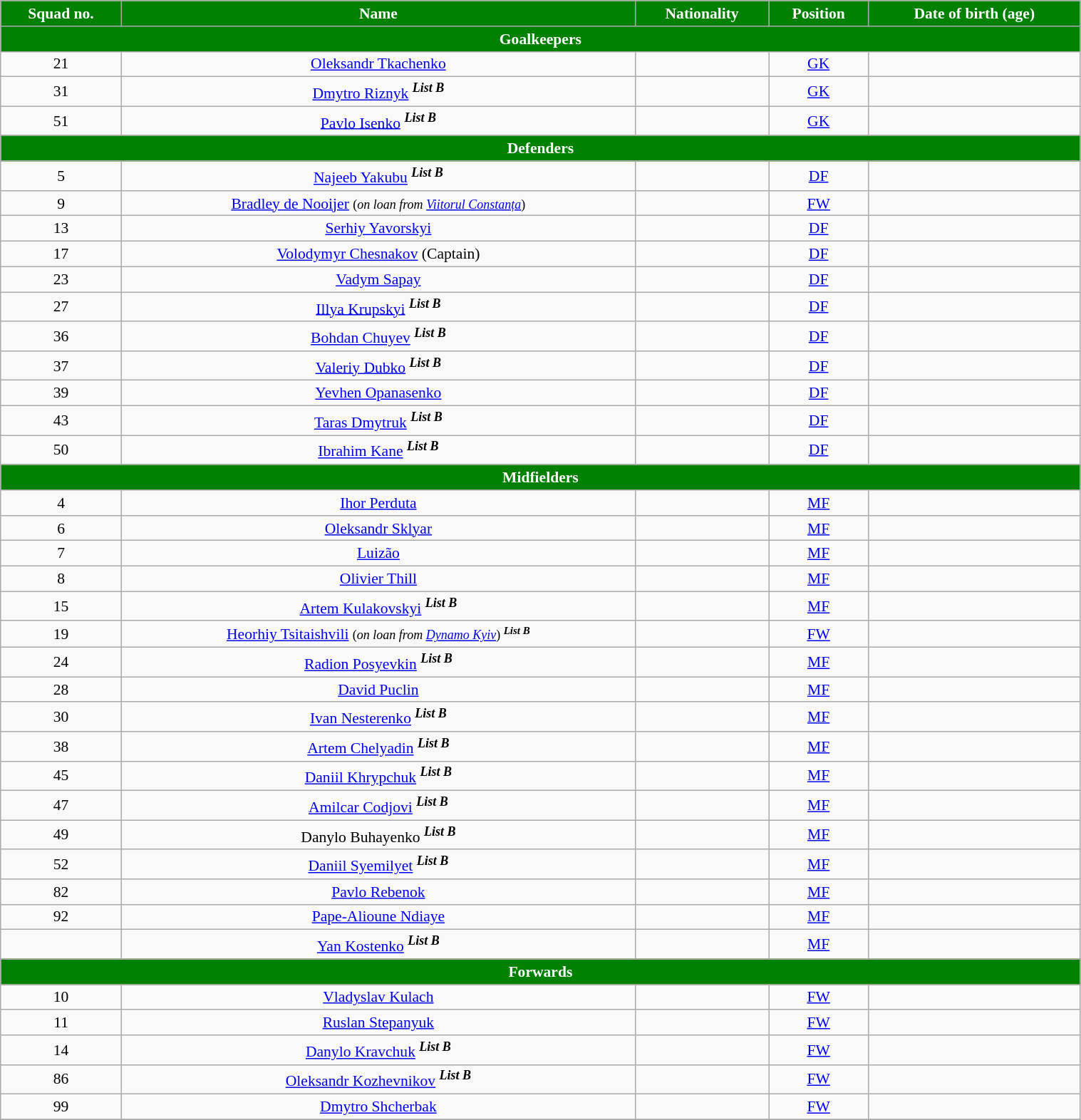<table class="wikitable" style="text-align:center; font-size:90%; width:80%">
<tr>
<th style="background:green; color:white; text-align:center">Squad no.</th>
<th style="background:green; color:white; text-align:center">Name</th>
<th style="background:green; color:white; text-align:center">Nationality</th>
<th style="background:green; color:white; text-align:center">Position</th>
<th style="background:green; color:white; text-align:center">Date of birth (age)</th>
</tr>
<tr>
<th colspan="6" style="background:green; color:white; text-align:center">Goalkeepers</th>
</tr>
<tr>
<td>21</td>
<td><a href='#'>Oleksandr Tkachenko</a></td>
<td></td>
<td><a href='#'>GK</a></td>
<td></td>
</tr>
<tr>
<td>31</td>
<td><a href='#'>Dmytro Riznyk</a> <sup><strong><em>List B</em></strong></sup></td>
<td></td>
<td><a href='#'>GK</a></td>
<td></td>
</tr>
<tr>
<td>51</td>
<td><a href='#'>Pavlo Isenko</a> <sup><strong><em>List B</em></strong></sup></td>
<td></td>
<td><a href='#'>GK</a></td>
<td></td>
</tr>
<tr>
<th colspan="6" style="background:green; color:white; text-align:center">Defenders</th>
</tr>
<tr>
<td>5</td>
<td><a href='#'>Najeeb Yakubu</a> <sup><strong><em>List B</em></strong></sup></td>
<td></td>
<td><a href='#'>DF</a></td>
<td></td>
</tr>
<tr>
<td>9</td>
<td><a href='#'>Bradley de Nooijer</a> <small> (<em>on loan from <a href='#'>Viitorul Constanța</a></em>) </small></td>
<td></td>
<td><a href='#'>FW</a></td>
<td></td>
</tr>
<tr>
<td>13</td>
<td><a href='#'>Serhiy Yavorskyi</a></td>
<td></td>
<td><a href='#'>DF</a></td>
<td></td>
</tr>
<tr>
<td>17</td>
<td><a href='#'>Volodymyr Chesnakov</a> (Captain)</td>
<td></td>
<td><a href='#'>DF</a></td>
<td></td>
</tr>
<tr>
<td>23</td>
<td><a href='#'>Vadym Sapay</a></td>
<td></td>
<td><a href='#'>DF</a></td>
<td></td>
</tr>
<tr>
<td>27</td>
<td><a href='#'>Illya Krupskyi</a> <sup><strong><em>List B</em></strong></sup></td>
<td></td>
<td><a href='#'>DF</a></td>
<td></td>
</tr>
<tr>
<td>36</td>
<td><a href='#'>Bohdan Chuyev</a> <sup><strong><em>List B</em></strong></sup></td>
<td></td>
<td><a href='#'>DF</a></td>
<td></td>
</tr>
<tr>
<td>37</td>
<td><a href='#'>Valeriy Dubko</a> <sup><strong><em>List B</em></strong></sup></td>
<td></td>
<td><a href='#'>DF</a></td>
<td></td>
</tr>
<tr>
<td>39</td>
<td><a href='#'>Yevhen Opanasenko</a></td>
<td></td>
<td><a href='#'>DF</a></td>
<td></td>
</tr>
<tr>
<td>43</td>
<td><a href='#'>Taras Dmytruk</a> <sup><strong><em>List B</em></strong></sup></td>
<td></td>
<td><a href='#'>DF</a></td>
<td></td>
</tr>
<tr>
<td>50</td>
<td><a href='#'>Ibrahim Kane</a> <sup><strong><em>List B</em></strong></sup></td>
<td></td>
<td><a href='#'>DF</a></td>
<td></td>
</tr>
<tr>
<th colspan="6" style="background:green; color:white; text-align:center">Midfielders</th>
</tr>
<tr>
<td>4</td>
<td><a href='#'>Ihor Perduta</a></td>
<td></td>
<td><a href='#'>MF</a></td>
<td></td>
</tr>
<tr>
<td>6</td>
<td><a href='#'>Oleksandr Sklyar</a></td>
<td></td>
<td><a href='#'>MF</a></td>
<td></td>
</tr>
<tr>
<td>7</td>
<td><a href='#'>Luizão</a></td>
<td></td>
<td><a href='#'>MF</a></td>
<td></td>
</tr>
<tr>
<td>8</td>
<td><a href='#'>Olivier Thill</a></td>
<td></td>
<td><a href='#'>MF</a></td>
<td></td>
</tr>
<tr>
<td>15</td>
<td><a href='#'>Artem Kulakovskyi</a> <sup><strong><em>List B</em></strong></sup></td>
<td></td>
<td><a href='#'>MF</a></td>
<td></td>
</tr>
<tr>
<td>19</td>
<td><a href='#'>Heorhiy Tsitaishvili</a> <small> (<em>on loan from <a href='#'>Dynamo Kyiv</a></em>) <sup><strong><em>List B</em></strong></sup></small></td>
<td></td>
<td><a href='#'>FW</a></td>
<td></td>
</tr>
<tr>
<td>24</td>
<td><a href='#'>Radion Posyevkin</a> <sup><strong><em>List B</em></strong></sup></td>
<td></td>
<td><a href='#'>MF</a></td>
<td></td>
</tr>
<tr>
<td>28</td>
<td><a href='#'>David Puclin</a></td>
<td></td>
<td><a href='#'>MF</a></td>
<td></td>
</tr>
<tr>
<td>30</td>
<td><a href='#'>Ivan Nesterenko</a> <sup><strong><em>List B</em></strong></sup></td>
<td></td>
<td><a href='#'>MF</a></td>
<td></td>
</tr>
<tr>
<td>38</td>
<td><a href='#'>Artem Chelyadin</a> <sup><strong><em>List B</em></strong></sup></td>
<td></td>
<td><a href='#'>MF</a></td>
<td></td>
</tr>
<tr>
<td>45</td>
<td><a href='#'>Daniil Khrypchuk</a> <sup><strong><em>List B</em></strong></sup></td>
<td></td>
<td><a href='#'>MF</a></td>
<td></td>
</tr>
<tr>
<td>47</td>
<td><a href='#'>Amilcar Codjovi</a> <sup><strong><em>List B</em></strong></sup></td>
<td></td>
<td><a href='#'>MF</a></td>
<td></td>
</tr>
<tr>
<td>49</td>
<td>Danylo Buhayenko <sup><strong><em>List B</em></strong></sup></td>
<td></td>
<td><a href='#'>MF</a></td>
<td></td>
</tr>
<tr>
<td>52</td>
<td><a href='#'>Daniil Syemilyet</a> <sup><strong><em>List B</em></strong></sup></td>
<td></td>
<td><a href='#'>MF</a></td>
<td></td>
</tr>
<tr>
<td>82</td>
<td><a href='#'>Pavlo Rebenok</a></td>
<td></td>
<td><a href='#'>MF</a></td>
<td></td>
</tr>
<tr>
<td>92</td>
<td><a href='#'>Pape-Alioune Ndiaye</a></td>
<td></td>
<td><a href='#'>MF</a></td>
<td></td>
</tr>
<tr>
<td></td>
<td><a href='#'>Yan Kostenko</a> <sup><strong><em>List B</em></strong></sup></td>
<td></td>
<td><a href='#'>MF</a></td>
<td></td>
</tr>
<tr>
<th colspan="7" style="background:green; color:white; text-align:center">Forwards</th>
</tr>
<tr>
<td>10</td>
<td><a href='#'>Vladyslav Kulach</a></td>
<td></td>
<td><a href='#'>FW</a></td>
<td></td>
</tr>
<tr>
<td>11</td>
<td><a href='#'>Ruslan Stepanyuk</a></td>
<td></td>
<td><a href='#'>FW</a></td>
<td></td>
</tr>
<tr>
<td>14</td>
<td><a href='#'>Danylo Kravchuk</a> <sup><strong><em>List B</em></strong></sup></td>
<td></td>
<td><a href='#'>FW</a></td>
<td></td>
</tr>
<tr>
<td>86</td>
<td><a href='#'>Oleksandr Kozhevnikov</a> <sup><strong><em>List B</em></strong></sup></td>
<td></td>
<td><a href='#'>FW</a></td>
<td></td>
</tr>
<tr>
<td>99</td>
<td><a href='#'>Dmytro Shcherbak</a></td>
<td></td>
<td><a href='#'>FW</a></td>
<td></td>
</tr>
<tr>
</tr>
</table>
